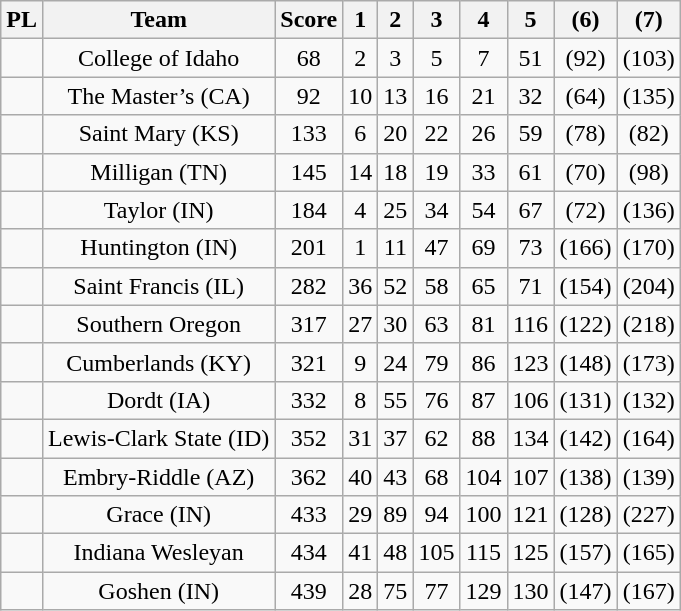<table class="wikitable sortable" style="text-align:center">
<tr>
<th>PL</th>
<th>Team</th>
<th>Score</th>
<th>1</th>
<th>2</th>
<th>3</th>
<th>4</th>
<th>5</th>
<th>(6)</th>
<th>(7)</th>
</tr>
<tr>
<td></td>
<td>College of Idaho</td>
<td>68</td>
<td>2</td>
<td>3</td>
<td>5</td>
<td>7</td>
<td>51</td>
<td>(92)</td>
<td>(103)</td>
</tr>
<tr>
<td></td>
<td>The Master’s (CA)</td>
<td>92</td>
<td>10</td>
<td>13</td>
<td>16</td>
<td>21</td>
<td>32</td>
<td>(64)</td>
<td>(135)</td>
</tr>
<tr>
<td></td>
<td>Saint Mary (KS)</td>
<td>133</td>
<td>6</td>
<td>20</td>
<td>22</td>
<td>26</td>
<td>59</td>
<td>(78)</td>
<td>(82)</td>
</tr>
<tr>
<td></td>
<td>Milligan (TN)</td>
<td>145</td>
<td>14</td>
<td>18</td>
<td>19</td>
<td>33</td>
<td>61</td>
<td>(70)</td>
<td>(98)</td>
</tr>
<tr>
<td></td>
<td>Taylor (IN)</td>
<td>184</td>
<td>4</td>
<td>25</td>
<td>34</td>
<td>54</td>
<td>67</td>
<td>(72)</td>
<td>(136)</td>
</tr>
<tr>
<td></td>
<td>Huntington (IN)</td>
<td>201</td>
<td>1</td>
<td>11</td>
<td>47</td>
<td>69</td>
<td>73</td>
<td>(166)</td>
<td>(170)</td>
</tr>
<tr>
<td></td>
<td>Saint Francis (IL)</td>
<td>282</td>
<td>36</td>
<td>52</td>
<td>58</td>
<td>65</td>
<td>71</td>
<td>(154)</td>
<td>(204)</td>
</tr>
<tr>
<td></td>
<td>Southern Oregon</td>
<td>317</td>
<td>27</td>
<td>30</td>
<td>63</td>
<td>81</td>
<td>116</td>
<td>(122)</td>
<td>(218)</td>
</tr>
<tr>
<td></td>
<td>Cumberlands (KY)</td>
<td>321</td>
<td>9</td>
<td>24</td>
<td>79</td>
<td>86</td>
<td>123</td>
<td>(148)</td>
<td>(173)</td>
</tr>
<tr>
<td></td>
<td>Dordt (IA)</td>
<td>332</td>
<td>8</td>
<td>55</td>
<td>76</td>
<td>87</td>
<td>106</td>
<td>(131)</td>
<td>(132)</td>
</tr>
<tr>
<td></td>
<td>Lewis-Clark State (ID)</td>
<td>352</td>
<td>31</td>
<td>37</td>
<td>62</td>
<td>88</td>
<td>134</td>
<td>(142)</td>
<td>(164)</td>
</tr>
<tr>
<td></td>
<td>Embry-Riddle (AZ)</td>
<td>362</td>
<td>40</td>
<td>43</td>
<td>68</td>
<td>104</td>
<td>107</td>
<td>(138)</td>
<td>(139)</td>
</tr>
<tr>
<td></td>
<td>Grace (IN)</td>
<td>433</td>
<td>29</td>
<td>89</td>
<td>94</td>
<td>100</td>
<td>121</td>
<td>(128)</td>
<td>(227)</td>
</tr>
<tr>
<td></td>
<td>Indiana Wesleyan</td>
<td>434</td>
<td>41</td>
<td>48</td>
<td>105</td>
<td>115</td>
<td>125</td>
<td>(157)</td>
<td>(165)</td>
</tr>
<tr>
<td></td>
<td>Goshen (IN)</td>
<td>439</td>
<td>28</td>
<td>75</td>
<td>77</td>
<td>129</td>
<td>130</td>
<td>(147)</td>
<td>(167)</td>
</tr>
</table>
